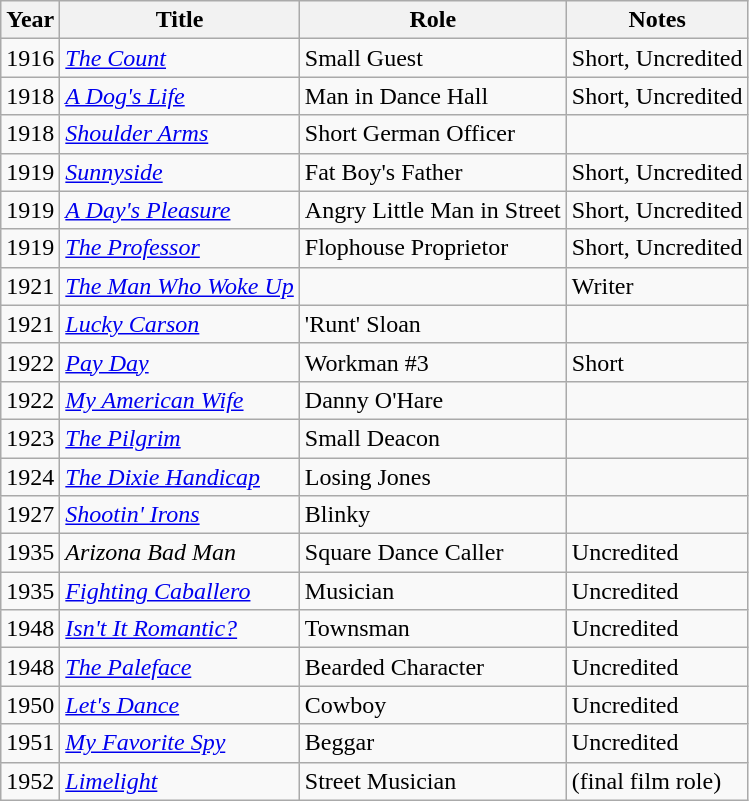<table class="wikitable">
<tr>
<th>Year</th>
<th>Title</th>
<th>Role</th>
<th>Notes</th>
</tr>
<tr>
<td>1916</td>
<td><em><a href='#'>The Count</a></em></td>
<td>Small Guest</td>
<td>Short, Uncredited</td>
</tr>
<tr>
<td>1918</td>
<td><em><a href='#'>A Dog's Life</a></em></td>
<td>Man in Dance Hall</td>
<td>Short, Uncredited</td>
</tr>
<tr>
<td>1918</td>
<td><em><a href='#'>Shoulder Arms</a></em></td>
<td>Short German Officer</td>
<td></td>
</tr>
<tr>
<td>1919</td>
<td><em><a href='#'>Sunnyside</a></em></td>
<td>Fat Boy's Father</td>
<td>Short, Uncredited</td>
</tr>
<tr>
<td>1919</td>
<td><em><a href='#'>A Day's Pleasure</a></em></td>
<td>Angry Little Man in Street</td>
<td>Short, Uncredited</td>
</tr>
<tr>
<td>1919</td>
<td><em><a href='#'>The Professor</a></em></td>
<td>Flophouse Proprietor</td>
<td>Short, Uncredited</td>
</tr>
<tr>
<td>1921</td>
<td><em><a href='#'>The Man Who Woke Up</a></em></td>
<td></td>
<td>Writer</td>
</tr>
<tr>
<td>1921</td>
<td><em><a href='#'>Lucky Carson</a></em></td>
<td>'Runt' Sloan</td>
<td></td>
</tr>
<tr>
<td>1922</td>
<td><em><a href='#'>Pay Day</a></em></td>
<td>Workman #3</td>
<td>Short</td>
</tr>
<tr>
<td>1922</td>
<td><em><a href='#'>My American Wife</a></em></td>
<td>Danny O'Hare</td>
<td></td>
</tr>
<tr>
<td>1923</td>
<td><em><a href='#'>The Pilgrim</a></em></td>
<td>Small Deacon</td>
<td></td>
</tr>
<tr>
<td>1924</td>
<td><em><a href='#'>The Dixie Handicap</a></em></td>
<td>Losing Jones</td>
<td></td>
</tr>
<tr>
<td>1927</td>
<td><em><a href='#'>Shootin' Irons</a></em></td>
<td>Blinky</td>
<td></td>
</tr>
<tr>
<td>1935</td>
<td><em>Arizona Bad Man</em></td>
<td>Square Dance Caller</td>
<td>Uncredited</td>
</tr>
<tr>
<td>1935</td>
<td><em><a href='#'>Fighting Caballero</a></em></td>
<td>Musician</td>
<td>Uncredited</td>
</tr>
<tr>
<td>1948</td>
<td><em><a href='#'>Isn't It Romantic?</a></em></td>
<td>Townsman</td>
<td>Uncredited</td>
</tr>
<tr>
<td>1948</td>
<td><em><a href='#'>The Paleface</a></em></td>
<td>Bearded Character</td>
<td>Uncredited</td>
</tr>
<tr>
<td>1950</td>
<td><em><a href='#'>Let's Dance</a></em></td>
<td>Cowboy</td>
<td>Uncredited</td>
</tr>
<tr>
<td>1951</td>
<td><em><a href='#'>My Favorite Spy</a></em></td>
<td>Beggar</td>
<td>Uncredited</td>
</tr>
<tr>
<td>1952</td>
<td><em><a href='#'>Limelight</a></em></td>
<td>Street Musician</td>
<td>(final film role)</td>
</tr>
</table>
